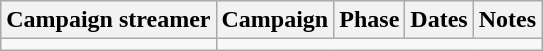<table class="wikitable">
<tr style="background:#efefef;">
<th>Campaign streamer</th>
<th>Campaign</th>
<th>Phase</th>
<th>Dates</th>
<th>Notes</th>
</tr>
<tr>
<td></td>
</tr>
</table>
